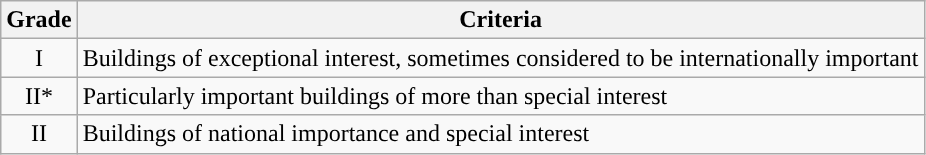<table class="wikitable">
<tr>
<th>Grade</th>
<th>Criteria</th>
</tr>
<tr>
<td align="center" >I</td>
<td>Buildings of exceptional interest, sometimes considered to be internationally important</td>
</tr>
<tr>
<td align="center" >II*</td>
<td>Particularly important buildings of more than special interest</td>
</tr>
<tr>
<td align="center" >II</td>
<td>Buildings of national importance and special interest</td>
</tr>
</table>
